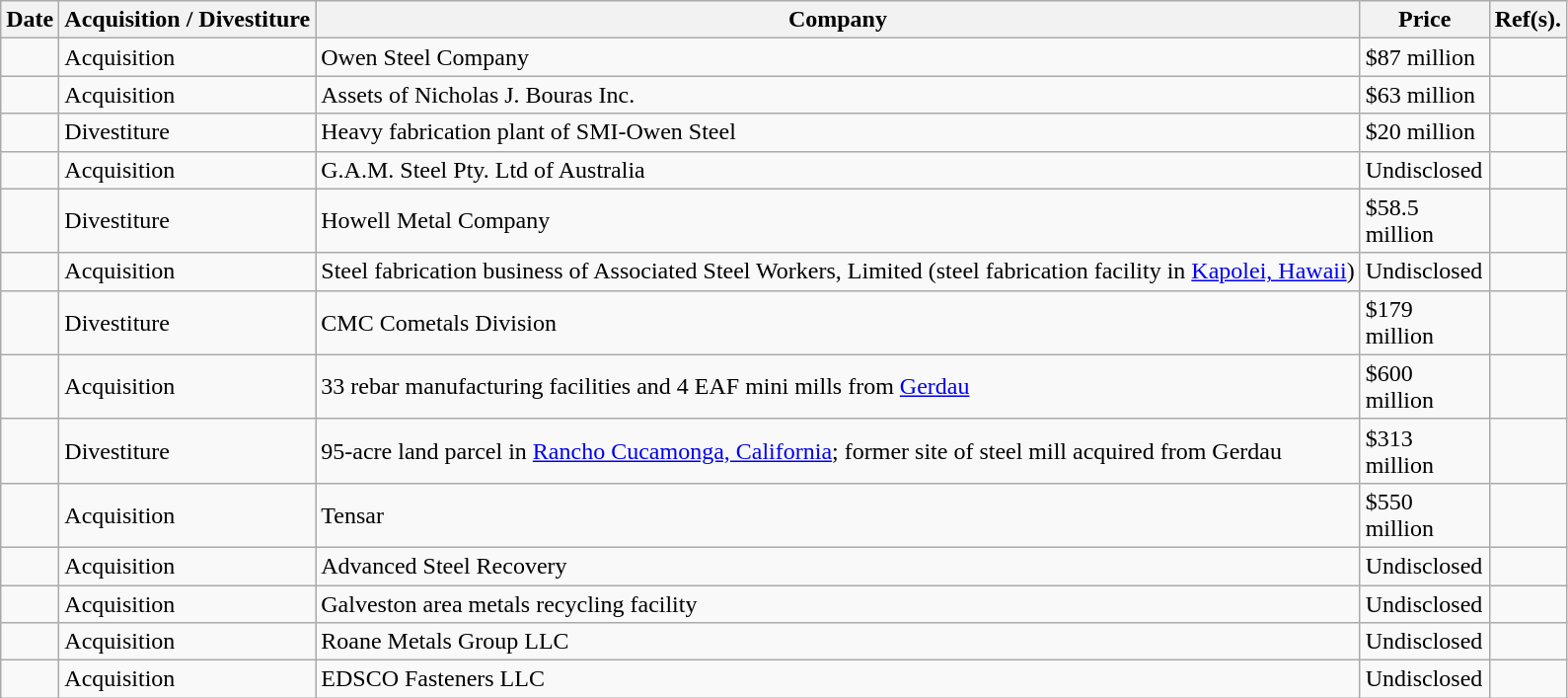<table class="wikitable sortable">
<tr>
<th scope="col">Date</th>
<th scope="col">Acquisition / Divestiture</th>
<th scope="col">Company</th>
<th scope="col" style="width:80px;">Price</th>
<th scope="col" class="unsortable">Ref(s).</th>
</tr>
<tr>
<td></td>
<td>Acquisition</td>
<td>Owen Steel Company</td>
<td>$87 million</td>
<td></td>
</tr>
<tr>
<td></td>
<td>Acquisition</td>
<td>Assets of Nicholas J. Bouras Inc.</td>
<td>$63 million</td>
<td></td>
</tr>
<tr>
<td></td>
<td>Divestiture</td>
<td>Heavy fabrication plant of SMI-Owen Steel</td>
<td>$20 million</td>
<td></td>
</tr>
<tr>
<td></td>
<td>Acquisition</td>
<td>G.A.M. Steel Pty. Ltd of Australia</td>
<td>Undisclosed</td>
<td></td>
</tr>
<tr>
<td></td>
<td>Divestiture</td>
<td>Howell Metal Company</td>
<td>$58.5 million</td>
<td></td>
</tr>
<tr>
<td></td>
<td>Acquisition</td>
<td>Steel fabrication business of Associated Steel Workers, Limited (steel fabrication facility in <a href='#'>Kapolei, Hawaii</a>)</td>
<td>Undisclosed</td>
<td></td>
</tr>
<tr>
<td></td>
<td>Divestiture</td>
<td>CMC Cometals Division</td>
<td>$179 million</td>
<td></td>
</tr>
<tr>
<td></td>
<td>Acquisition</td>
<td>33 rebar manufacturing facilities and 4 EAF mini mills from <a href='#'>Gerdau</a></td>
<td>$600 million</td>
<td></td>
</tr>
<tr>
<td></td>
<td>Divestiture</td>
<td>95-acre land parcel in <a href='#'>Rancho Cucamonga, California</a>; former site of steel mill acquired from Gerdau</td>
<td>$313 million</td>
<td></td>
</tr>
<tr>
<td></td>
<td>Acquisition</td>
<td>Tensar</td>
<td>$550 million</td>
<td></td>
</tr>
<tr>
<td></td>
<td>Acquisition</td>
<td>Advanced Steel Recovery</td>
<td>Undisclosed</td>
<td></td>
</tr>
<tr>
<td></td>
<td>Acquisition</td>
<td>Galveston area metals recycling facility</td>
<td>Undisclosed</td>
<td></td>
</tr>
<tr>
<td></td>
<td>Acquisition</td>
<td>Roane Metals Group LLC</td>
<td>Undisclosed</td>
<td></td>
</tr>
<tr>
<td></td>
<td>Acquisition</td>
<td>EDSCO Fasteners LLC</td>
<td>Undisclosed</td>
<td></td>
</tr>
</table>
